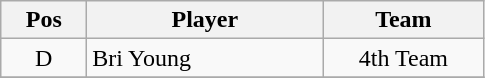<table class="wikitable">
<tr>
<th scope="col" width="50">Pos</th>
<th scope="col" width="150">Player</th>
<th scope="col" width="100">Team</th>
</tr>
<tr>
<td align="center">D</td>
<td>Bri Young</td>
<td align="center">4th Team</td>
</tr>
<tr>
</tr>
</table>
